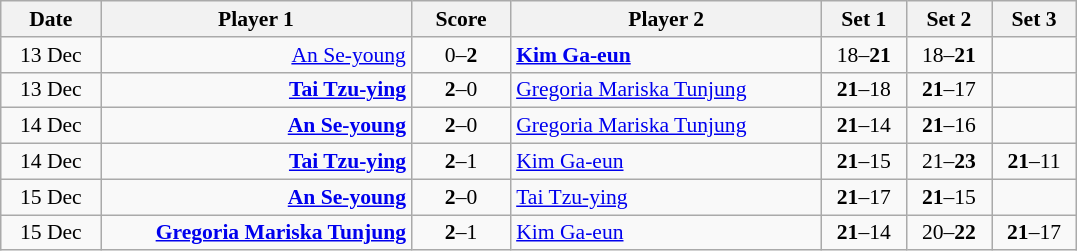<table class="wikitable" style="text-align: center; font-size:90%">
<tr>
<th width="60">Date</th>
<th width="200">Player 1</th>
<th width="60">Score</th>
<th width="200">Player 2</th>
<th width="50">Set 1</th>
<th width="50">Set 2</th>
<th width="50">Set 3</th>
</tr>
<tr>
<td>13 Dec</td>
<td align="right"><a href='#'>An Se-young</a> </td>
<td align="center">0–<strong>2</strong></td>
<td align="left"><strong> <a href='#'>Kim Ga-eun</a></strong></td>
<td>18–<strong>21</strong></td>
<td>18–<strong>21</strong></td>
<td></td>
</tr>
<tr>
<td>13 Dec</td>
<td align="right"><strong><a href='#'>Tai Tzu-ying</a> </strong></td>
<td align="center"><strong>2</strong>–0</td>
<td align="left"> <a href='#'>Gregoria Mariska Tunjung</a></td>
<td><strong>21</strong>–18</td>
<td><strong>21</strong>–17</td>
<td></td>
</tr>
<tr>
<td>14 Dec</td>
<td align="right"><strong><a href='#'>An Se-young</a> </strong></td>
<td align="center"><strong>2</strong>–0</td>
<td align="left"> <a href='#'>Gregoria Mariska Tunjung</a></td>
<td><strong>21</strong>–14</td>
<td><strong>21</strong>–16</td>
<td></td>
</tr>
<tr>
<td>14 Dec</td>
<td align="right"><strong><a href='#'>Tai Tzu-ying</a> </strong></td>
<td align="center"><strong>2</strong>–1</td>
<td align="left"> <a href='#'>Kim Ga-eun</a></td>
<td><strong>21</strong>–15</td>
<td>21–<strong>23</strong></td>
<td><strong>21</strong>–11</td>
</tr>
<tr>
<td>15 Dec</td>
<td align="right"><strong><a href='#'>An Se-young</a> </strong></td>
<td align="center"><strong>2</strong>–0</td>
<td align="left"> <a href='#'>Tai Tzu-ying</a></td>
<td><strong>21</strong>–17</td>
<td><strong>21</strong>–15</td>
<td></td>
</tr>
<tr>
<td>15 Dec</td>
<td align="right"><strong><a href='#'>Gregoria Mariska Tunjung</a> </strong></td>
<td align="center"><strong>2</strong>–1</td>
<td align="left"> <a href='#'>Kim Ga-eun</a></td>
<td><strong>21</strong>–14</td>
<td>20–<strong>22</strong></td>
<td><strong>21</strong>–17</td>
</tr>
</table>
